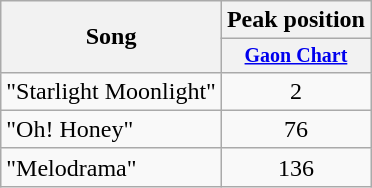<table class="wikitable sortable" style="text-align:center;">
<tr>
<th rowspan="2">Song</th>
<th colspan="9">Peak position</th>
</tr>
<tr style="font-size:smaller;">
<th><a href='#'>Gaon Chart</a></th>
</tr>
<tr>
<td align="left">"Starlight Moonlight"</td>
<td>2</td>
</tr>
<tr>
<td align="left">"Oh! Honey"</td>
<td>76</td>
</tr>
<tr>
<td align="left">"Melodrama"</td>
<td>136</td>
</tr>
</table>
